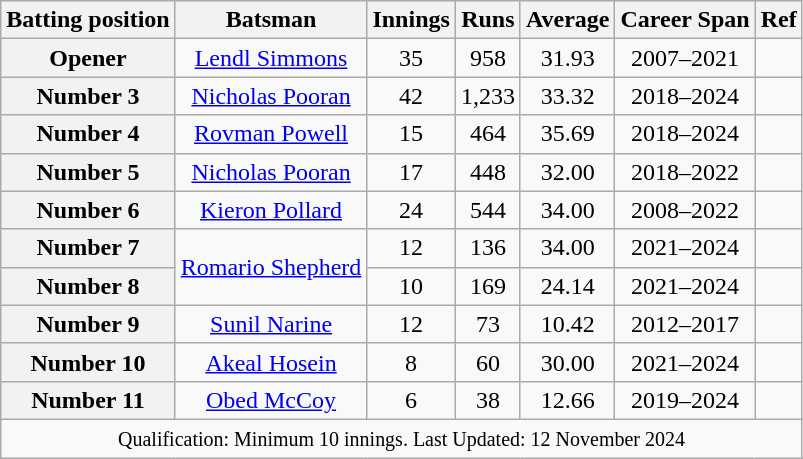<table class="wikitable sortable" style="text-align:center;">
<tr>
<th scope="col">Batting position</th>
<th scope="col">Batsman</th>
<th scope="col">Innings</th>
<th scope="col">Runs</th>
<th scope="col">Average</th>
<th scope="col">Career Span</th>
<th scope="col">Ref</th>
</tr>
<tr>
<th scope="row">Opener</th>
<td><a href='#'>Lendl Simmons</a></td>
<td>35</td>
<td>958</td>
<td>31.93</td>
<td>2007–2021</td>
<td></td>
</tr>
<tr>
<th scope="row">Number 3</th>
<td><a href='#'>Nicholas Pooran</a></td>
<td>42</td>
<td>1,233</td>
<td>33.32</td>
<td>2018–2024</td>
<td></td>
</tr>
<tr>
<th scope="row">Number 4</th>
<td><a href='#'>Rovman Powell</a></td>
<td>15</td>
<td>464</td>
<td>35.69</td>
<td>2018–2024</td>
<td></td>
</tr>
<tr>
<th scope="row">Number 5</th>
<td><a href='#'>Nicholas Pooran</a></td>
<td>17</td>
<td>448</td>
<td>32.00</td>
<td>2018–2022</td>
<td></td>
</tr>
<tr>
<th scope="row">Number 6</th>
<td><a href='#'>Kieron Pollard</a></td>
<td>24</td>
<td>544</td>
<td>34.00</td>
<td>2008–2022</td>
<td></td>
</tr>
<tr>
<th scope="row">Number 7</th>
<td rowspan=2><a href='#'>Romario Shepherd</a></td>
<td>12</td>
<td>136</td>
<td>34.00</td>
<td>2021–2024</td>
<td></td>
</tr>
<tr>
<th scope="row">Number 8</th>
<td>10</td>
<td>169</td>
<td>24.14</td>
<td>2021–2024</td>
<td></td>
</tr>
<tr>
<th scope="row">Number 9</th>
<td><a href='#'>Sunil Narine</a></td>
<td>12</td>
<td>73</td>
<td>10.42</td>
<td>2012–2017</td>
<td></td>
</tr>
<tr>
<th scope="row">Number 10</th>
<td><a href='#'>Akeal Hosein</a></td>
<td>8</td>
<td>60</td>
<td>30.00</td>
<td>2021–2024</td>
<td></td>
</tr>
<tr>
<th scope="row">Number 11</th>
<td><a href='#'>Obed McCoy</a></td>
<td>6</td>
<td>38</td>
<td>12.66</td>
<td>2019–2024</td>
<td></td>
</tr>
<tr>
<td colspan=7><small>Qualification: Minimum 10 innings. Last Updated: 12 November 2024</small></td>
</tr>
</table>
